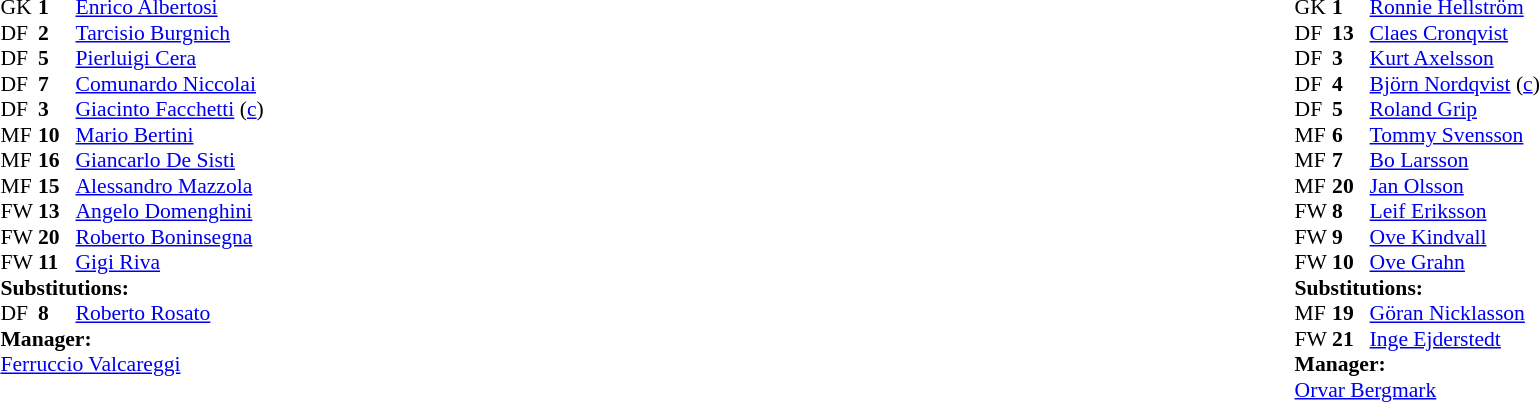<table width="100%">
<tr>
<td valign="top" width="50%"><br><table style="font-size: 90%" cellspacing="0" cellpadding="0">
<tr>
<td colspan="4"></td>
</tr>
<tr>
<th width="25"></th>
<th width="25"></th>
</tr>
<tr>
<td>GK</td>
<td><strong>1</strong></td>
<td><a href='#'>Enrico Albertosi</a></td>
</tr>
<tr>
<td>DF</td>
<td><strong>2</strong></td>
<td><a href='#'>Tarcisio Burgnich</a></td>
</tr>
<tr>
<td>DF</td>
<td><strong>5</strong></td>
<td><a href='#'>Pierluigi Cera</a></td>
</tr>
<tr>
<td>DF</td>
<td><strong>7</strong></td>
<td><a href='#'>Comunardo Niccolai</a></td>
<td></td>
<td></td>
</tr>
<tr>
<td>DF</td>
<td><strong>3</strong></td>
<td><a href='#'>Giacinto Facchetti</a> (<a href='#'>c</a>)</td>
</tr>
<tr>
<td>MF</td>
<td><strong>10</strong></td>
<td><a href='#'>Mario Bertini</a></td>
</tr>
<tr>
<td>MF</td>
<td><strong>16</strong></td>
<td><a href='#'>Giancarlo De Sisti</a></td>
</tr>
<tr>
<td>MF</td>
<td><strong>15</strong></td>
<td><a href='#'>Alessandro Mazzola</a></td>
</tr>
<tr>
<td>FW</td>
<td><strong>13</strong></td>
<td><a href='#'>Angelo Domenghini</a></td>
</tr>
<tr>
<td>FW</td>
<td><strong>20</strong></td>
<td><a href='#'>Roberto Boninsegna</a></td>
</tr>
<tr>
<td>FW</td>
<td><strong>11</strong></td>
<td><a href='#'>Gigi Riva</a></td>
</tr>
<tr>
<td colspan=3><strong>Substitutions:</strong></td>
</tr>
<tr>
<td>DF</td>
<td><strong>8</strong></td>
<td><a href='#'>Roberto Rosato</a></td>
<td></td>
<td></td>
</tr>
<tr>
<td colspan=3><strong>Manager:</strong></td>
</tr>
<tr>
<td colspan="4"><a href='#'>Ferruccio Valcareggi</a></td>
</tr>
</table>
</td>
<td valign="top" width="50%"><br><table style="font-size: 90%" cellspacing="0" cellpadding="0" align=center>
<tr>
<td colspan="4"></td>
</tr>
<tr>
<th width="25"></th>
<th width="25"></th>
</tr>
<tr>
<td>GK</td>
<td><strong>1</strong></td>
<td><a href='#'>Ronnie Hellström</a></td>
</tr>
<tr>
<td>DF</td>
<td><strong>13</strong></td>
<td><a href='#'>Claes Cronqvist</a></td>
<td></td>
</tr>
<tr>
<td>DF</td>
<td><strong>3</strong></td>
<td><a href='#'>Kurt Axelsson</a></td>
</tr>
<tr>
<td>DF</td>
<td><strong>4</strong></td>
<td><a href='#'>Björn Nordqvist</a> (<a href='#'>c</a>)</td>
</tr>
<tr>
<td>DF</td>
<td><strong>5</strong></td>
<td><a href='#'>Roland Grip</a></td>
</tr>
<tr>
<td>MF</td>
<td><strong>6</strong></td>
<td><a href='#'>Tommy Svensson</a></td>
</tr>
<tr>
<td>MF</td>
<td><strong>7</strong></td>
<td><a href='#'>Bo Larsson</a></td>
<td></td>
<td></td>
</tr>
<tr>
<td>MF</td>
<td><strong>20</strong></td>
<td><a href='#'>Jan Olsson</a></td>
</tr>
<tr>
<td>FW</td>
<td><strong>8</strong></td>
<td><a href='#'>Leif Eriksson</a></td>
<td></td>
<td></td>
</tr>
<tr>
<td>FW</td>
<td><strong>9</strong></td>
<td><a href='#'>Ove Kindvall</a></td>
</tr>
<tr>
<td>FW</td>
<td><strong>10</strong></td>
<td><a href='#'>Ove Grahn</a></td>
</tr>
<tr>
<td colspan=3><strong>Substitutions:</strong></td>
</tr>
<tr>
<td>MF</td>
<td><strong>19</strong></td>
<td><a href='#'>Göran Nicklasson</a></td>
<td></td>
<td></td>
</tr>
<tr>
<td>FW</td>
<td><strong>21</strong></td>
<td><a href='#'>Inge Ejderstedt</a></td>
<td></td>
<td></td>
</tr>
<tr>
<td colspan=3><strong>Manager:</strong></td>
</tr>
<tr>
<td colspan="4"><a href='#'>Orvar Bergmark</a></td>
</tr>
</table>
</td>
</tr>
</table>
